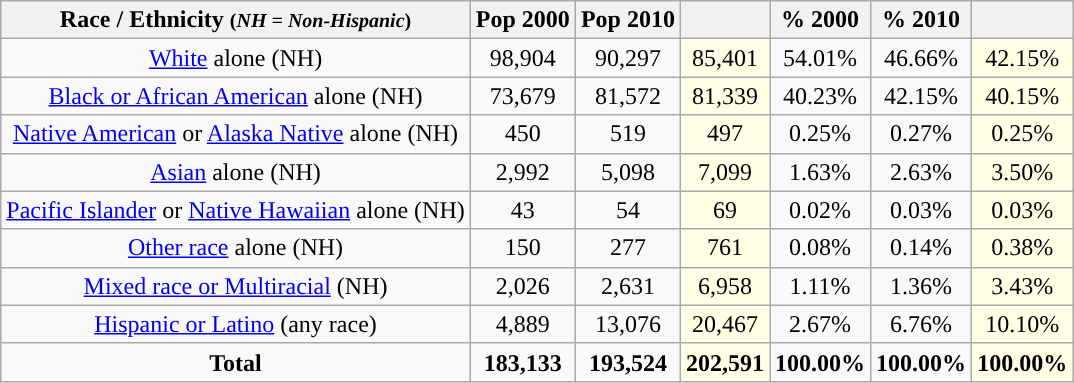<table class="wikitable" style="text-align:center;">
<tr>
<th>Race / Ethnicity <small>(<em>NH = Non-Hispanic</em>)</small></th>
<th>Pop 2000</th>
<th>Pop 2010</th>
<th></th>
<th>% 2000</th>
<th>% 2010</th>
<th></th>
</tr>
<tr>
<td><a href='#'>White</a> alone (NH)</td>
<td>98,904</td>
<td>90,297</td>
<td style='background: #ffffe6;'>85,401</td>
<td>54.01%</td>
<td>46.66%</td>
<td style='background: #ffffe6;'>42.15%</td>
</tr>
<tr>
<td><a href='#'>Black or African American</a> alone (NH)</td>
<td>73,679</td>
<td>81,572</td>
<td style='background: #ffffe6;'>81,339</td>
<td>40.23%</td>
<td>42.15%</td>
<td style='background: #ffffe6;'>40.15%</td>
</tr>
<tr>
<td><a href='#'>Native American</a> or <a href='#'>Alaska Native</a> alone (NH)</td>
<td>450</td>
<td>519</td>
<td style='background: #ffffe6;'>497</td>
<td>0.25%</td>
<td>0.27%</td>
<td style='background: #ffffe6;'>0.25%</td>
</tr>
<tr>
<td><a href='#'>Asian</a> alone (NH)</td>
<td>2,992</td>
<td>5,098</td>
<td style='background: #ffffe6;'>7,099</td>
<td>1.63%</td>
<td>2.63%</td>
<td style='background: #ffffe6;'>3.50%</td>
</tr>
<tr>
<td><a href='#'>Pacific Islander</a> or <a href='#'>Native Hawaiian</a> alone (NH)</td>
<td>43</td>
<td>54</td>
<td style='background: #ffffe6;'>69</td>
<td>0.02%</td>
<td>0.03%</td>
<td style='background: #ffffe6;'>0.03%</td>
</tr>
<tr>
<td><a href='#'>Other race</a> alone (NH)</td>
<td>150</td>
<td>277</td>
<td style='background: #ffffe6;'>761</td>
<td>0.08%</td>
<td>0.14%</td>
<td style='background: #ffffe6;'>0.38%</td>
</tr>
<tr>
<td><a href='#'>Mixed race or Multiracial</a> (NH)</td>
<td>2,026</td>
<td>2,631</td>
<td style='background: #ffffe6;'>6,958</td>
<td>1.11%</td>
<td>1.36%</td>
<td style='background: #ffffe6;'>3.43%</td>
</tr>
<tr>
<td><a href='#'>Hispanic or Latino</a> (any race)</td>
<td>4,889</td>
<td>13,076</td>
<td style='background: #ffffe6;'>20,467</td>
<td>2.67%</td>
<td>6.76%</td>
<td style='background: #ffffe6;'>10.10%</td>
</tr>
<tr>
<td><strong>Total</strong></td>
<td><strong>183,133</strong></td>
<td><strong>193,524</strong></td>
<td style='background: #ffffe6;'><strong>202,591</strong></td>
<td><strong>100.00%</strong></td>
<td><strong>100.00%</strong></td>
<td style='background: #ffffe6;'><strong>100.00%</strong></td>
</tr>
</table>
